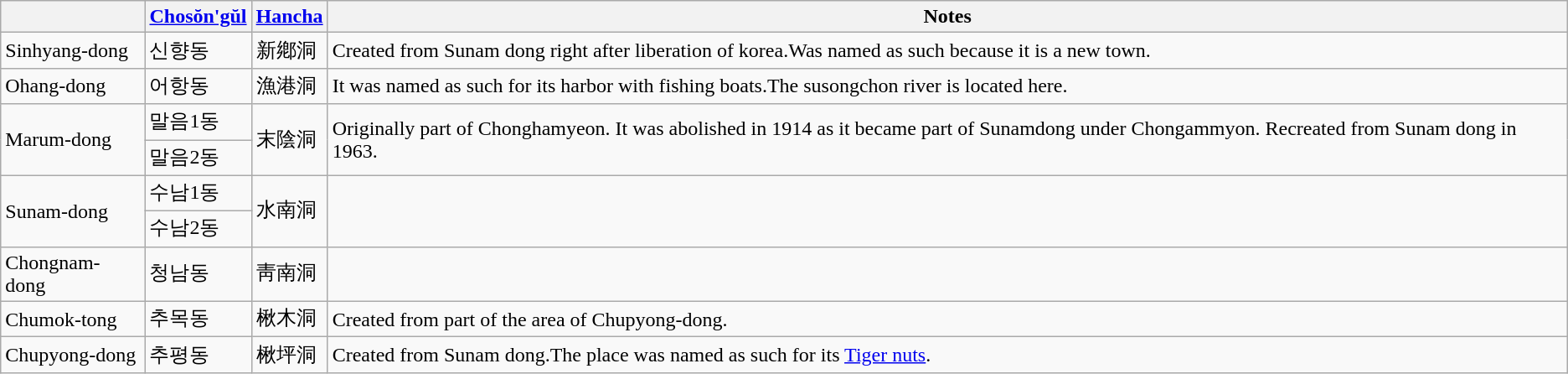<table class="wikitable">
<tr>
<th></th>
<th><a href='#'>Chosŏn'gŭl</a></th>
<th><a href='#'>Hancha</a></th>
<th>Notes</th>
</tr>
<tr>
<td>Sinhyang-dong</td>
<td>신향동</td>
<td>新鄕洞</td>
<td>Created from Sunam dong right after liberation of korea.Was named as such because it is a new town.</td>
</tr>
<tr>
<td>Ohang-dong</td>
<td>어항동</td>
<td>漁港洞</td>
<td>It was named as such for its harbor with fishing boats.The susongchon river is located here.</td>
</tr>
<tr>
<td rowspan=2>Marum-dong</td>
<td>말음1동</td>
<td rowspan=2>末陰洞</td>
<td rowspan=2>Originally part of Chonghamyeon. It was abolished in 1914 as it became part of Sunamdong under Chongammyon. Recreated from Sunam dong in 1963.</td>
</tr>
<tr>
<td>말음2동</td>
</tr>
<tr>
<td rowspan=2>Sunam-dong</td>
<td>수남1동</td>
<td rowspan=2>水南洞</td>
</tr>
<tr>
<td>수남2동</td>
</tr>
<tr>
<td>Chongnam-dong</td>
<td>청남동</td>
<td>靑南洞</td>
<td></td>
</tr>
<tr>
<td>Chumok-tong</td>
<td>추목동</td>
<td>楸木洞</td>
<td>Created from part of the area of Chupyong-dong.</td>
</tr>
<tr>
<td>Chupyong-dong</td>
<td>추평동</td>
<td>楸坪洞</td>
<td>Created from Sunam dong.The place was named as such for its <a href='#'>Tiger nuts</a>.</td>
</tr>
</table>
